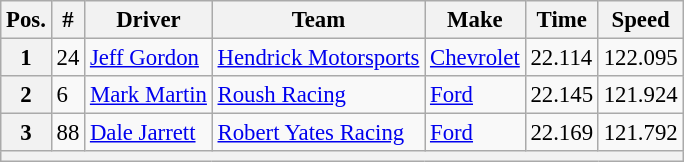<table class="wikitable" style="font-size:95%">
<tr>
<th>Pos.</th>
<th>#</th>
<th>Driver</th>
<th>Team</th>
<th>Make</th>
<th>Time</th>
<th>Speed</th>
</tr>
<tr>
<th>1</th>
<td>24</td>
<td><a href='#'>Jeff Gordon</a></td>
<td><a href='#'>Hendrick Motorsports</a></td>
<td><a href='#'>Chevrolet</a></td>
<td>22.114</td>
<td>122.095</td>
</tr>
<tr>
<th>2</th>
<td>6</td>
<td><a href='#'>Mark Martin</a></td>
<td><a href='#'>Roush Racing</a></td>
<td><a href='#'>Ford</a></td>
<td>22.145</td>
<td>121.924</td>
</tr>
<tr>
<th>3</th>
<td>88</td>
<td><a href='#'>Dale Jarrett</a></td>
<td><a href='#'>Robert Yates Racing</a></td>
<td><a href='#'>Ford</a></td>
<td>22.169</td>
<td>121.792</td>
</tr>
<tr>
<th colspan="7"></th>
</tr>
</table>
